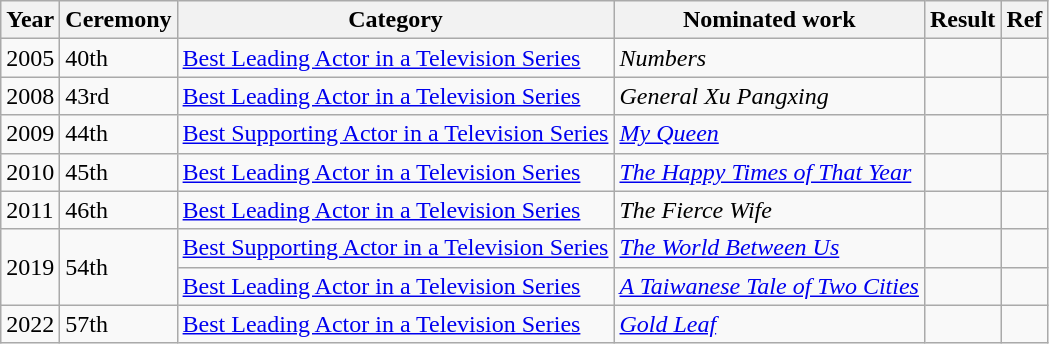<table class="wikitable sortable">
<tr>
<th>Year</th>
<th>Ceremony</th>
<th>Category</th>
<th>Nominated work</th>
<th>Result</th>
<th>Ref</th>
</tr>
<tr>
<td>2005</td>
<td>40th</td>
<td><a href='#'>Best Leading Actor in a Television Series</a></td>
<td><em>Numbers</em></td>
<td></td>
<td align=center></td>
</tr>
<tr>
<td>2008</td>
<td>43rd</td>
<td><a href='#'>Best Leading Actor in a Television Series</a></td>
<td><em>General Xu Pangxing</em></td>
<td></td>
<td align=center></td>
</tr>
<tr>
<td>2009</td>
<td>44th</td>
<td><a href='#'>Best Supporting Actor in a Television Series</a></td>
<td><em><a href='#'>My Queen</a></em></td>
<td></td>
<td align=center></td>
</tr>
<tr>
<td>2010</td>
<td>45th</td>
<td><a href='#'>Best Leading Actor in a Television Series</a></td>
<td><em><a href='#'>The Happy Times of That Year</a></em></td>
<td></td>
<td align=center></td>
</tr>
<tr>
<td>2011</td>
<td>46th</td>
<td><a href='#'>Best Leading Actor in a Television Series</a></td>
<td><em>The Fierce Wife</em></td>
<td></td>
<td align="center"></td>
</tr>
<tr>
<td rowspan=2>2019</td>
<td rowspan=2>54th</td>
<td><a href='#'>Best Supporting Actor in a Television Series</a></td>
<td><em><a href='#'>The World Between Us</a></em></td>
<td></td>
<td></td>
</tr>
<tr>
<td><a href='#'>Best Leading Actor in a Television Series</a></td>
<td><em><a href='#'>A Taiwanese Tale of Two Cities</a></em></td>
<td></td>
<td></td>
</tr>
<tr>
<td>2022</td>
<td>57th</td>
<td><a href='#'>Best Leading Actor in a Television Series</a></td>
<td><em><a href='#'>Gold Leaf</a></em></td>
<td></td>
<td></td>
</tr>
</table>
